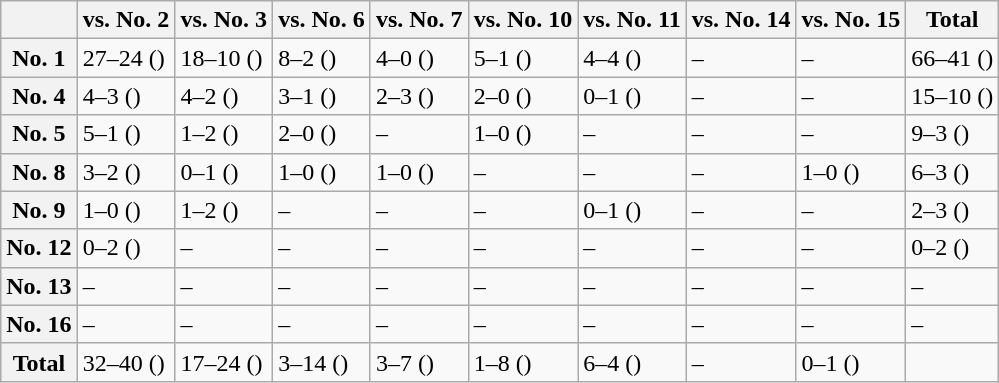<table class="wikitable">
<tr>
<th></th>
<th>vs. No. 2</th>
<th>vs. No. 3</th>
<th>vs. No. 6</th>
<th>vs. No. 7</th>
<th>vs. No. 10</th>
<th>vs. No. 11</th>
<th>vs. No. 14</th>
<th>vs. No. 15</th>
<th>Total</th>
</tr>
<tr>
<th>No. 1</th>
<td>27–24 ()</td>
<td>18–10 ()</td>
<td>8–2 ()</td>
<td>4–0 ()</td>
<td>5–1 ()</td>
<td>4–4 ()</td>
<td>–</td>
<td>–</td>
<td>66–41 ()</td>
</tr>
<tr>
<th>No. 4</th>
<td>4–3 ()</td>
<td>4–2 ()</td>
<td>3–1 ()</td>
<td>2–3 ()</td>
<td>2–0 ()</td>
<td>0–1 ()</td>
<td>–</td>
<td>–</td>
<td>15–10 ()</td>
</tr>
<tr>
<th>No. 5</th>
<td>5–1 ()</td>
<td>1–2 ()</td>
<td>2–0 ()</td>
<td>–</td>
<td>1–0 ()</td>
<td>–</td>
<td>–</td>
<td>–</td>
<td>9–3 ()</td>
</tr>
<tr>
<th>No. 8</th>
<td>3–2 ()</td>
<td>0–1 ()</td>
<td>1–0 ()</td>
<td>1–0 ()</td>
<td>–</td>
<td>–</td>
<td>–</td>
<td>1–0 ()</td>
<td>6–3 ()</td>
</tr>
<tr>
<th>No. 9</th>
<td>1–0 ()</td>
<td>1–2 ()</td>
<td>–</td>
<td>–</td>
<td>–</td>
<td>0–1 ()</td>
<td>–</td>
<td>–</td>
<td>2–3 ()</td>
</tr>
<tr>
<th>No. 12</th>
<td>0–2 ()</td>
<td>–</td>
<td>–</td>
<td>–</td>
<td>–</td>
<td>–</td>
<td>–</td>
<td>–</td>
<td>0–2 ()</td>
</tr>
<tr>
<th>No. 13</th>
<td>–</td>
<td>–</td>
<td>–</td>
<td>–</td>
<td>–</td>
<td>–</td>
<td>–</td>
<td>–</td>
<td>–</td>
</tr>
<tr>
<th>No. 16</th>
<td>–</td>
<td>–</td>
<td>–</td>
<td>–</td>
<td>–</td>
<td>–</td>
<td>–</td>
<td>–</td>
<td>–</td>
</tr>
<tr>
<th>Total</th>
<td>32–40 ()</td>
<td>17–24 ()</td>
<td>3–14 ()</td>
<td>3–7 ()</td>
<td>1–8 ()</td>
<td>6–4 ()</td>
<td>–</td>
<td>0–1 ()</td>
<td></td>
</tr>
</table>
